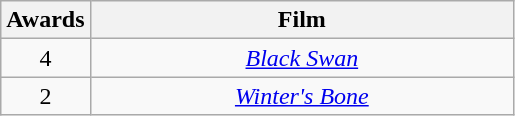<table class="wikitable" rowspan=2 border=2 style="text-align:center;">
<tr>
<th scope="col" width="50">Awards</th>
<th scope="col" width="275">Film</th>
</tr>
<tr>
<td style="text-align:center;">4</td>
<td><em><a href='#'>Black Swan</a></em></td>
</tr>
<tr>
<td style="text-align:center;">2</td>
<td><em><a href='#'>Winter's Bone</a></em></td>
</tr>
</table>
